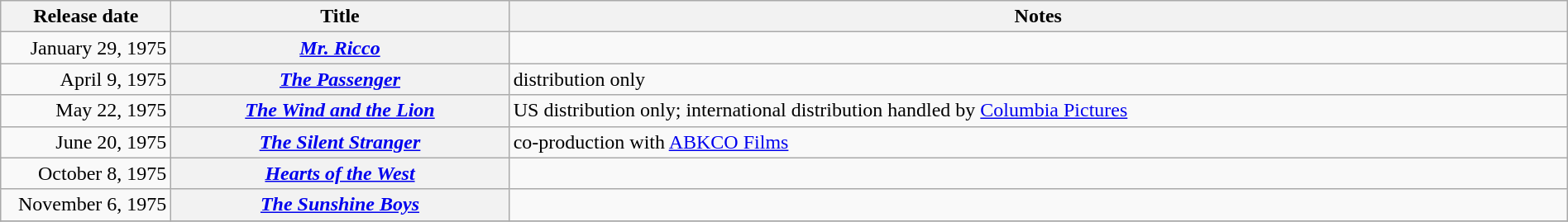<table class="wikitable sortable" style="width:100%;">
<tr>
<th scope="col" style="width:130px;">Release date</th>
<th>Title</th>
<th>Notes</th>
</tr>
<tr>
<td style="text-align:right;">January 29, 1975</td>
<th scope="row"><em><a href='#'>Mr. Ricco</a></em></th>
<td></td>
</tr>
<tr>
<td style="text-align:right;">April 9, 1975</td>
<th scope="row"><em><a href='#'>The Passenger</a></em></th>
<td>distribution only</td>
</tr>
<tr>
<td style="text-align:right;">May 22, 1975</td>
<th scope="row"><em><a href='#'>The Wind and the Lion</a></em></th>
<td>US distribution only; international distribution handled by <a href='#'>Columbia Pictures</a></td>
</tr>
<tr>
<td style="text-align:right;">June 20, 1975</td>
<th scope="row"><em><a href='#'>The Silent Stranger</a></em></th>
<td>co-production with <a href='#'>ABKCO Films</a></td>
</tr>
<tr>
<td style="text-align:right;">October 8, 1975</td>
<th scope="row"><em><a href='#'>Hearts of the West</a></em></th>
<td></td>
</tr>
<tr>
<td style="text-align:right;">November 6, 1975</td>
<th scope="row"><em><a href='#'>The Sunshine Boys</a></em></th>
<td></td>
</tr>
<tr>
</tr>
</table>
